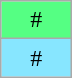<table class="wikitable" style="text-align:center;">
<tr>
<td bgcolor="#55FF83" width="40">#</td>
</tr>
<tr>
<td bgcolor="#87E6FF" width="40">#</td>
</tr>
</table>
